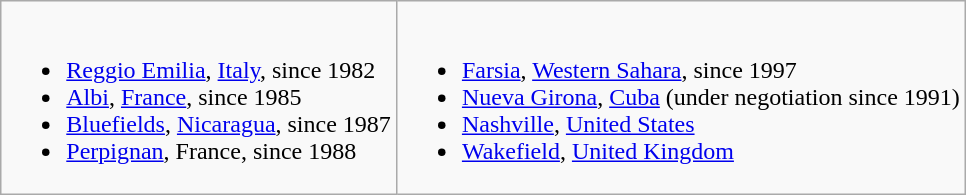<table class="wikitable">
<tr valign="top">
<td><br><ul><li> <a href='#'>Reggio Emilia</a>, <a href='#'>Italy</a>, since 1982</li><li> <a href='#'>Albi</a>, <a href='#'>France</a>, since 1985</li><li> <a href='#'>Bluefields</a>, <a href='#'>Nicaragua</a>, since 1987</li><li> <a href='#'>Perpignan</a>, France, since 1988</li></ul></td>
<td><br><ul><li> <a href='#'>Farsia</a>, <a href='#'>Western Sahara</a>, since 1997</li><li> <a href='#'>Nueva Girona</a>, <a href='#'>Cuba</a> (under negotiation since 1991)</li><li> <a href='#'>Nashville</a>, <a href='#'>United States</a></li><li> <a href='#'>Wakefield</a>, <a href='#'>United Kingdom</a></li></ul></td>
</tr>
</table>
